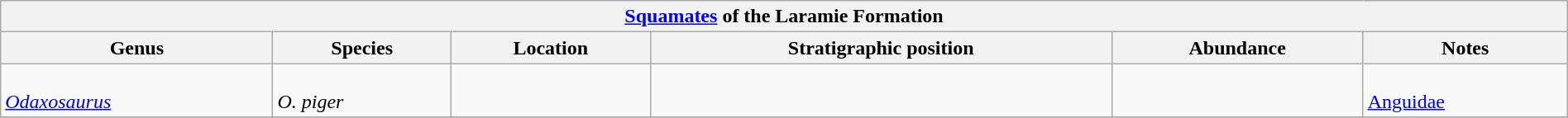<table class="wikitable" align="center" width="100%">
<tr>
<th colspan="7" align="center"><strong><a href='#'>Squamates</a> of the Laramie Formation</strong></th>
</tr>
<tr>
<th>Genus</th>
<th>Species</th>
<th>Location</th>
<th>Stratigraphic position</th>
<th>Abundance</th>
<th>Notes<br></th>
</tr>
<tr>
<td><br><em><a href='#'>Odaxosaurus</a></em></td>
<td><br><em>O. piger</em></td>
<td></td>
<td></td>
<td></td>
<td><br><a href='#'>Anguidae</a>
</td>
</tr>
<tr>
</tr>
</table>
